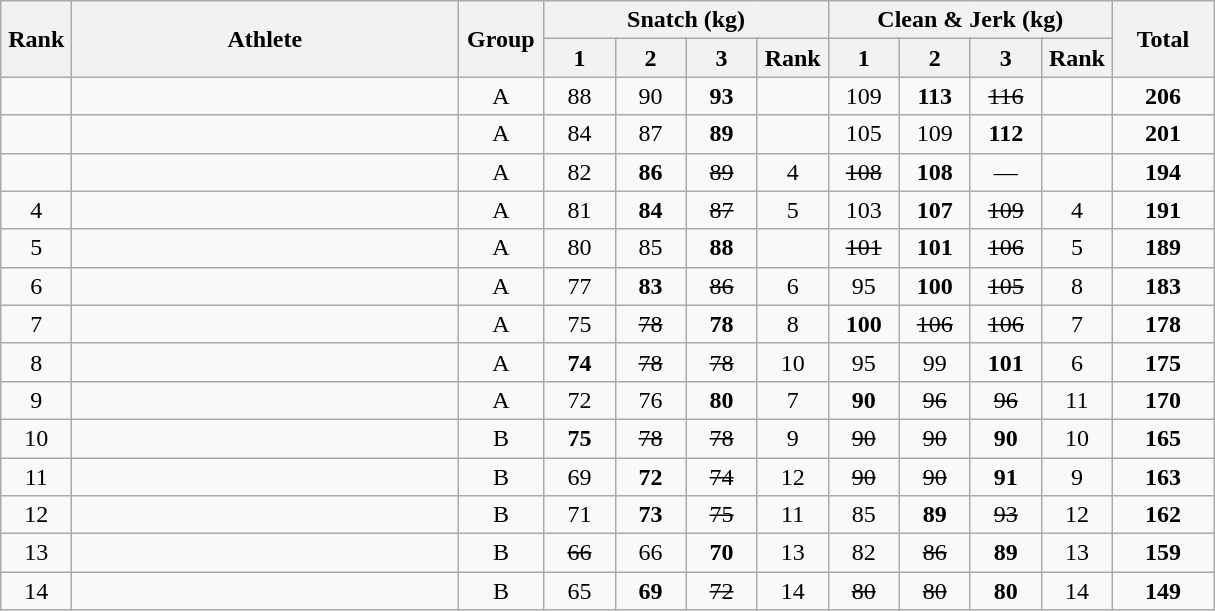<table class = "wikitable" style="text-align:center;">
<tr>
<th rowspan=2 width=40>Rank</th>
<th rowspan=2 width=250>Athlete</th>
<th rowspan=2 width=50>Group</th>
<th colspan=4>Snatch (kg)</th>
<th colspan=4>Clean & Jerk (kg)</th>
<th rowspan=2 width=60>Total</th>
</tr>
<tr>
<th width=40>1</th>
<th width=40>2</th>
<th width=40>3</th>
<th width=40>Rank</th>
<th width=40>1</th>
<th width=40>2</th>
<th width=40>3</th>
<th width=40>Rank</th>
</tr>
<tr>
<td></td>
<td align=left></td>
<td>A</td>
<td>88</td>
<td>90</td>
<td><strong>93</strong></td>
<td></td>
<td>109</td>
<td><strong>113</strong></td>
<td><s>116</s></td>
<td></td>
<td><strong>206</strong></td>
</tr>
<tr>
<td></td>
<td align=left></td>
<td>A</td>
<td>84</td>
<td>87</td>
<td><strong>89</strong></td>
<td></td>
<td>105</td>
<td>109</td>
<td><strong>112</strong></td>
<td></td>
<td><strong>201</strong></td>
</tr>
<tr>
<td></td>
<td align=left></td>
<td>A</td>
<td>82</td>
<td><strong>86</strong></td>
<td><s>89</s></td>
<td>4</td>
<td><s>108</s></td>
<td><strong>108</strong></td>
<td>—</td>
<td></td>
<td><strong>194</strong></td>
</tr>
<tr>
<td>4</td>
<td align=left></td>
<td>A</td>
<td>81</td>
<td><strong>84</strong></td>
<td><s>87</s></td>
<td>5</td>
<td>103</td>
<td><strong>107</strong></td>
<td><s>109</s></td>
<td>4</td>
<td><strong>191</strong></td>
</tr>
<tr>
<td>5</td>
<td align=left></td>
<td>A</td>
<td>80</td>
<td>85</td>
<td><strong>88</strong></td>
<td></td>
<td><s>101</s></td>
<td><strong>101</strong></td>
<td><s>106</s></td>
<td>5</td>
<td><strong>189</strong></td>
</tr>
<tr>
<td>6</td>
<td align=left></td>
<td>A</td>
<td>77</td>
<td><strong>83</strong></td>
<td><s>86</s></td>
<td>6</td>
<td>95</td>
<td><strong>100</strong></td>
<td><s>105</s></td>
<td>8</td>
<td><strong>183</strong></td>
</tr>
<tr>
<td>7</td>
<td align=left></td>
<td>A</td>
<td>75</td>
<td><s>78</s></td>
<td><strong>78</strong></td>
<td>8</td>
<td><strong>100</strong></td>
<td><s>106</s></td>
<td><s>106</s></td>
<td>7</td>
<td><strong>178</strong></td>
</tr>
<tr>
<td>8</td>
<td align=left></td>
<td>A</td>
<td><strong>74</strong></td>
<td><s>78</s></td>
<td><s>78</s></td>
<td>10</td>
<td>95</td>
<td>99</td>
<td><strong>101</strong></td>
<td>6</td>
<td><strong>175</strong></td>
</tr>
<tr>
<td>9</td>
<td align=left></td>
<td>A</td>
<td>72</td>
<td>76</td>
<td><strong>80</strong></td>
<td>7</td>
<td><strong>90</strong></td>
<td><s>96</s></td>
<td><s>96</s></td>
<td>11</td>
<td><strong>170</strong></td>
</tr>
<tr>
<td>10</td>
<td align=left></td>
<td>B</td>
<td><strong>75</strong></td>
<td><s>78</s></td>
<td><s>78</s></td>
<td>9</td>
<td><s>90</s></td>
<td><s>90</s></td>
<td><strong>90</strong></td>
<td>10</td>
<td><strong>165</strong></td>
</tr>
<tr>
<td>11</td>
<td align=left></td>
<td>B</td>
<td>69</td>
<td><strong>72</strong></td>
<td><s>74</s></td>
<td>12</td>
<td><s>90</s></td>
<td><s>90</s></td>
<td><strong>91</strong></td>
<td>9</td>
<td><strong>163</strong></td>
</tr>
<tr>
<td>12</td>
<td align=left></td>
<td>B</td>
<td>71</td>
<td><strong>73</strong></td>
<td><s>75</s></td>
<td>11</td>
<td>85</td>
<td><strong>89</strong></td>
<td><s>93</s></td>
<td>12</td>
<td><strong>162</strong></td>
</tr>
<tr>
<td>13</td>
<td align=left></td>
<td>B</td>
<td><s>66</s></td>
<td>66</td>
<td><strong>70</strong></td>
<td>13</td>
<td>82</td>
<td><s>86</s></td>
<td><strong>89</strong></td>
<td>13</td>
<td><strong>159</strong></td>
</tr>
<tr>
<td>14</td>
<td align=left></td>
<td>B</td>
<td>65</td>
<td><strong>69</strong></td>
<td><s>72</s></td>
<td>14</td>
<td><s>80</s></td>
<td><s>80</s></td>
<td><strong>80</strong></td>
<td>14</td>
<td><strong>149</strong></td>
</tr>
</table>
